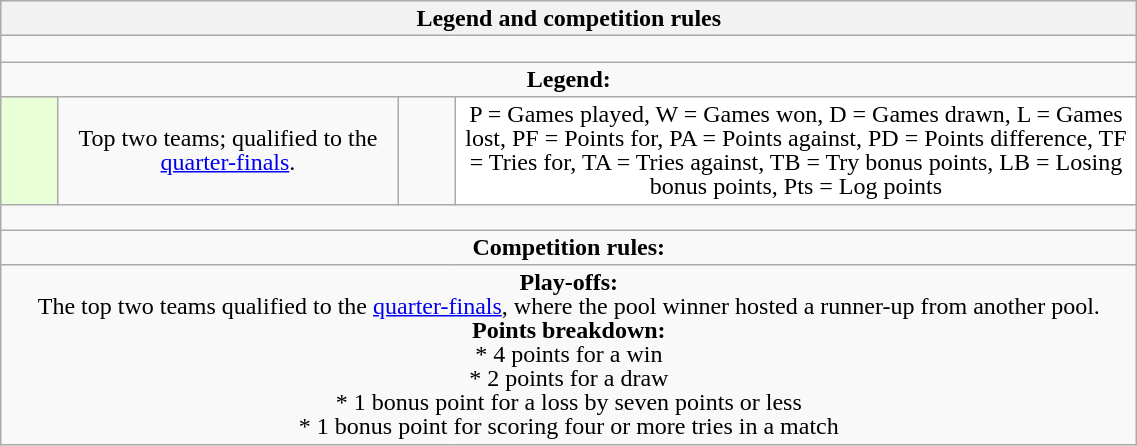<table class="wikitable collapsible collapsed" style="text-align:center; line-height:100%; font-size:100%; width:60%;">
<tr>
<th colspan="100%" style="border:0px">Legend and competition rules</th>
</tr>
<tr>
<td colspan="100%" style="height:10px"></td>
</tr>
<tr>
<td colspan="100%" style="border:0px"><strong>Legend:</strong></td>
</tr>
<tr>
<td style="height:10px; width:5%; background:#E8FFD8;"></td>
<td style="width:30%;">Top two teams; qualified to the <a href='#'>quarter-finals</a>.</td>
<td style="width:5%;"></td>
<td style="width:60%; background:#FFFFFF;">P = Games played, W = Games won, D = Games drawn, L = Games lost, PF = Points for, PA = Points against, PD = Points difference, TF = Tries for, TA = Tries against, TB = Try bonus points, LB = Losing bonus points, Pts = Log points</td>
</tr>
<tr>
<td colspan="100%" style="height:10px"></td>
</tr>
<tr>
<td colspan="100%" style="border:0px"><strong>Competition rules:</strong></td>
</tr>
<tr>
<td colspan="100%"><strong>Play-offs:</strong><br>The top two teams qualified to the <a href='#'>quarter-finals</a>, where the pool winner hosted a runner-up from another pool.<br><strong>Points breakdown:</strong><br>* 4 points for a win<br>* 2 points for a draw<br>* 1 bonus point for a loss by seven points or less<br>* 1 bonus point for scoring four or more tries in a match</td>
</tr>
</table>
